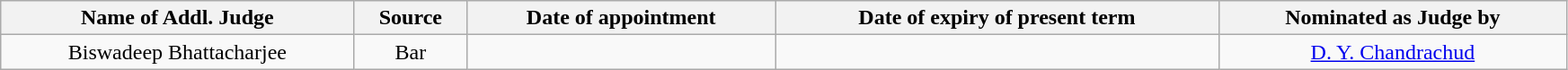<table class="wikitable static-row-numbers static-row-header" style="text-align:center" width="92%">
<tr>
<th>Name of Addl. Judge</th>
<th>Source</th>
<th>Date of appointment</th>
<th>Date of expiry of present term</th>
<th>Nominated as Judge by</th>
</tr>
<tr>
<td>Biswadeep Bhattacharjee</td>
<td>Bar</td>
<td></td>
<td></td>
<td><a href='#'>D. Y. Chandrachud</a></td>
</tr>
</table>
